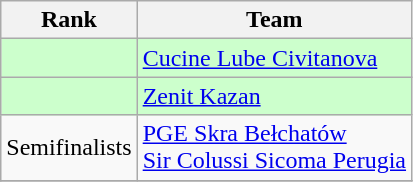<table class="wikitable" style="text-align:center">
<tr>
<th width=40>Rank</th>
<th>Team</th>
</tr>
<tr bgcolor=#CCFFCC>
<td></td>
<td align=left> <a href='#'>Cucine Lube Civitanova</a></td>
</tr>
<tr bgcolor=#CCFFCC>
<td></td>
<td align=left> <a href='#'>Zenit Kazan</a></td>
</tr>
<tr>
<td>Semifinalists</td>
<td align=left> <a href='#'>PGE Skra Bełchatów</a><br>  <a href='#'>Sir Colussi Sicoma Perugia</a></td>
</tr>
<tr>
</tr>
</table>
